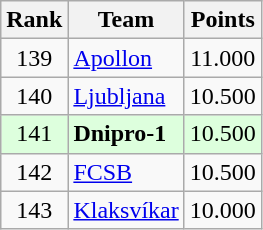<table class="wikitable" style="text-align: center;">
<tr>
<th>Rank</th>
<th>Team</th>
<th>Points</th>
</tr>
<tr>
<td>139</td>
<td align=left> <a href='#'>Apollon</a></td>
<td>11.000</td>
</tr>
<tr>
<td>140</td>
<td align=left> <a href='#'>Ljubljana</a></td>
<td>10.500</td>
</tr>
<tr bgcolor="#ddffdd">
<td>141</td>
<td align=left> <strong>Dnipro-1</strong></td>
<td>10.500</td>
</tr>
<tr>
<td>142</td>
<td align=left> <a href='#'>FCSB</a></td>
<td>10.500</td>
</tr>
<tr>
<td>143</td>
<td align=left> <a href='#'>Klaksvíkar</a></td>
<td>10.000</td>
</tr>
</table>
